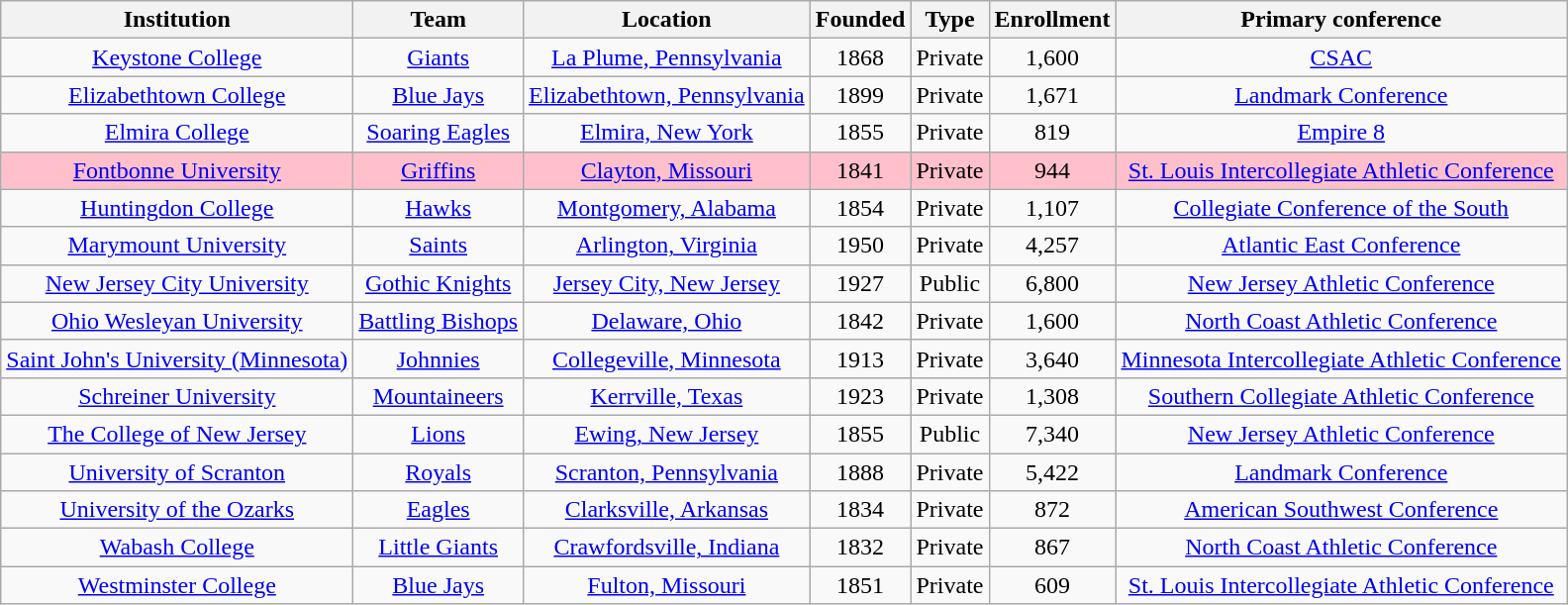<table class="sortable wikitable" style="text-align:center;">
<tr>
<th>Institution</th>
<th>Team</th>
<th>Location</th>
<th>Founded</th>
<th>Type</th>
<th>Enrollment</th>
<th>Primary conference</th>
</tr>
<tr>
<td><a href='#'>Keystone College</a></td>
<td><a href='#'>Giants</a></td>
<td><a href='#'>La Plume, Pennsylvania</a></td>
<td>1868</td>
<td>Private</td>
<td>1,600</td>
<td><a href='#'>CSAC</a></td>
</tr>
<tr>
<td><a href='#'>Elizabethtown College</a></td>
<td><a href='#'>Blue Jays</a></td>
<td><a href='#'>Elizabethtown, Pennsylvania</a></td>
<td>1899</td>
<td>Private</td>
<td>1,671</td>
<td><a href='#'>Landmark Conference</a></td>
</tr>
<tr>
<td><a href='#'>Elmira College</a></td>
<td><a href='#'>Soaring Eagles</a></td>
<td><a href='#'>Elmira, New York</a></td>
<td>1855</td>
<td>Private</td>
<td>819</td>
<td><a href='#'>Empire 8</a></td>
</tr>
<tr bgcolor=pink>
<td><a href='#'>Fontbonne University</a></td>
<td><a href='#'>Griffins</a></td>
<td><a href='#'>Clayton, Missouri</a></td>
<td>1841</td>
<td>Private</td>
<td>944</td>
<td><a href='#'>St. Louis Intercollegiate Athletic Conference</a></td>
</tr>
<tr>
<td><a href='#'>Huntingdon College</a></td>
<td><a href='#'>Hawks</a></td>
<td><a href='#'>Montgomery, Alabama</a></td>
<td>1854</td>
<td>Private</td>
<td>1,107</td>
<td><a href='#'>Collegiate Conference of the South</a></td>
</tr>
<tr>
<td><a href='#'>Marymount University</a></td>
<td><a href='#'>Saints</a></td>
<td><a href='#'>Arlington, Virginia</a></td>
<td>1950</td>
<td>Private</td>
<td>4,257</td>
<td><a href='#'>Atlantic East Conference</a></td>
</tr>
<tr>
<td><a href='#'>New Jersey City University</a></td>
<td><a href='#'>Gothic Knights</a></td>
<td><a href='#'>Jersey City, New Jersey</a></td>
<td>1927</td>
<td>Public</td>
<td>6,800</td>
<td><a href='#'>New Jersey Athletic Conference</a></td>
</tr>
<tr>
<td><a href='#'>Ohio Wesleyan University</a></td>
<td><a href='#'>Battling Bishops</a></td>
<td><a href='#'>Delaware, Ohio</a></td>
<td>1842</td>
<td>Private</td>
<td>1,600</td>
<td><a href='#'>North Coast Athletic Conference</a></td>
</tr>
<tr>
<td><a href='#'>Saint John's University (Minnesota)</a></td>
<td><a href='#'>Johnnies</a></td>
<td><a href='#'>Collegeville, Minnesota</a></td>
<td>1913</td>
<td>Private</td>
<td>3,640</td>
<td><a href='#'>Minnesota Intercollegiate Athletic Conference</a></td>
</tr>
<tr>
<td><a href='#'>Schreiner University</a></td>
<td><a href='#'>Mountaineers</a></td>
<td><a href='#'>Kerrville, Texas</a></td>
<td>1923</td>
<td>Private</td>
<td>1,308</td>
<td><a href='#'>Southern Collegiate Athletic Conference</a></td>
</tr>
<tr>
<td><a href='#'>The College of New Jersey</a></td>
<td><a href='#'>Lions</a></td>
<td><a href='#'>Ewing, New Jersey</a></td>
<td>1855</td>
<td>Public</td>
<td>7,340</td>
<td><a href='#'>New Jersey Athletic Conference</a></td>
</tr>
<tr>
<td><a href='#'>University of Scranton</a></td>
<td><a href='#'>Royals</a></td>
<td><a href='#'>Scranton, Pennsylvania</a></td>
<td>1888</td>
<td>Private</td>
<td>5,422</td>
<td><a href='#'>Landmark Conference</a></td>
</tr>
<tr>
<td><a href='#'>University of the Ozarks</a></td>
<td><a href='#'>Eagles</a></td>
<td><a href='#'>Clarksville, Arkansas</a></td>
<td>1834</td>
<td>Private</td>
<td>872</td>
<td><a href='#'>American Southwest Conference</a></td>
</tr>
<tr>
<td><a href='#'>Wabash College</a></td>
<td><a href='#'>Little Giants</a></td>
<td><a href='#'>Crawfordsville, Indiana</a></td>
<td>1832</td>
<td>Private</td>
<td>867</td>
<td><a href='#'>North Coast Athletic Conference</a></td>
</tr>
<tr>
<td><a href='#'>Westminster College</a></td>
<td><a href='#'>Blue Jays</a></td>
<td><a href='#'>Fulton, Missouri</a></td>
<td>1851</td>
<td>Private</td>
<td>609</td>
<td><a href='#'>St. Louis Intercollegiate Athletic Conference</a></td>
</tr>
</table>
